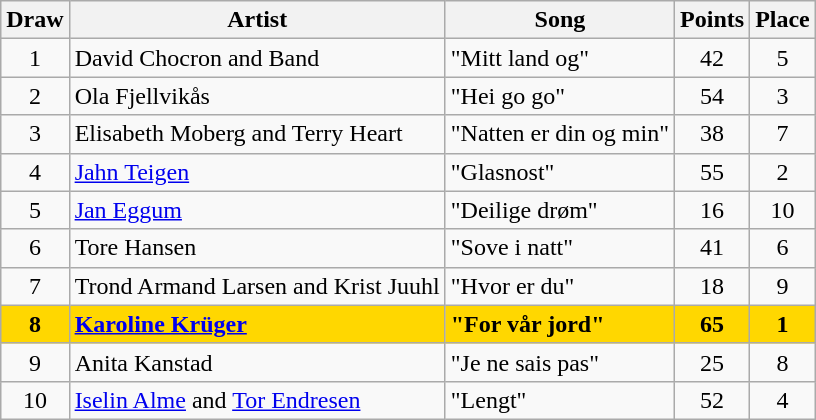<table class="sortable wikitable" style="margin: 1em auto 1em auto; text-align:center">
<tr>
<th>Draw</th>
<th>Artist</th>
<th>Song</th>
<th>Points</th>
<th>Place</th>
</tr>
<tr>
<td>1</td>
<td align="left">David Chocron and Band</td>
<td align="left">"Mitt land og"</td>
<td>42</td>
<td>5</td>
</tr>
<tr>
<td>2</td>
<td align="left">Ola Fjellvikås</td>
<td align="left">"Hei go go"</td>
<td>54</td>
<td>3</td>
</tr>
<tr>
<td>3</td>
<td align="left">Elisabeth Moberg and Terry Heart</td>
<td align="left">"Natten er din og min"</td>
<td>38</td>
<td>7</td>
</tr>
<tr>
<td>4</td>
<td align="left"><a href='#'>Jahn Teigen</a></td>
<td align="left">"Glasnost"</td>
<td>55</td>
<td>2</td>
</tr>
<tr>
<td>5</td>
<td align="left"><a href='#'>Jan Eggum</a></td>
<td align="left">"Deilige drøm"</td>
<td>16</td>
<td>10</td>
</tr>
<tr>
<td>6</td>
<td align="left">Tore Hansen</td>
<td align="left">"Sove i natt"</td>
<td>41</td>
<td>6</td>
</tr>
<tr>
<td>7</td>
<td align="left">Trond Armand Larsen and Krist Juuhl</td>
<td align="left">"Hvor er du"</td>
<td>18</td>
<td>9</td>
</tr>
<tr style="font-weight:bold; background:gold;">
<td>8</td>
<td align="left"><a href='#'>Karoline Krüger</a></td>
<td align="left">"For vår jord"</td>
<td>65</td>
<td>1</td>
</tr>
<tr>
<td>9</td>
<td align="left">Anita Kanstad</td>
<td align="left">"Je ne sais pas"</td>
<td>25</td>
<td>8</td>
</tr>
<tr>
<td>10</td>
<td align="left"><a href='#'>Iselin Alme</a> and <a href='#'>Tor Endresen</a></td>
<td align="left">"Lengt"</td>
<td>52</td>
<td>4</td>
</tr>
</table>
